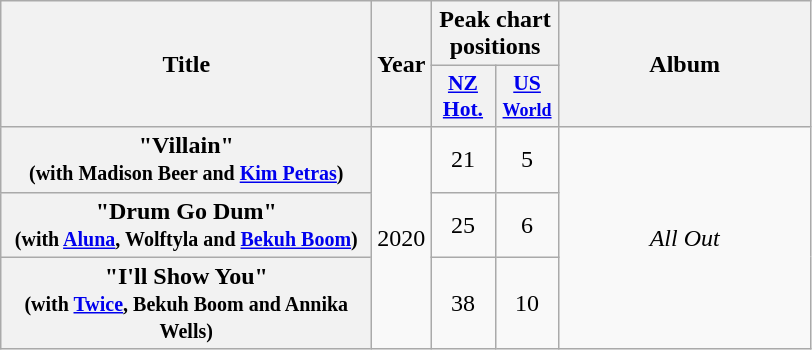<table class="wikitable plainrowheaders" style="text-align:center;">
<tr>
<th scope="col" rowspan="2" style="width:15em;">Title</th>
<th scope="col" rowspan="2" style="width:2em;">Year</th>
<th scope="col" colspan="2">Peak chart positions</th>
<th scope="col" rowspan="2" style="width:10em;">Album</th>
</tr>
<tr>
<th scope="col" style="width:2.5em;font-size:90%;"><a href='#'>NZ<br>Hot.</a><br></th>
<th scope="col" style="width:2.5em;font-size:90%;"><a href='#'>US<br><small>World</small></a><br></th>
</tr>
<tr>
<th scope="row">"Villain"<br><small>(with Madison Beer and <a href='#'>Kim Petras</a>)</small></th>
<td rowspan="3">2020</td>
<td>21</td>
<td>5</td>
<td rowspan="3"><em>All Out</em></td>
</tr>
<tr>
<th scope="row">"Drum Go Dum"<br><small>(with <a href='#'>Aluna</a>, Wolftyla and <a href='#'>Bekuh Boom</a>)</small></th>
<td>25</td>
<td>6</td>
</tr>
<tr>
<th scope="row">"I'll Show You"<br><small>(with <a href='#'>Twice</a>, Bekuh Boom and Annika Wells)</small></th>
<td>38</td>
<td>10</td>
</tr>
</table>
